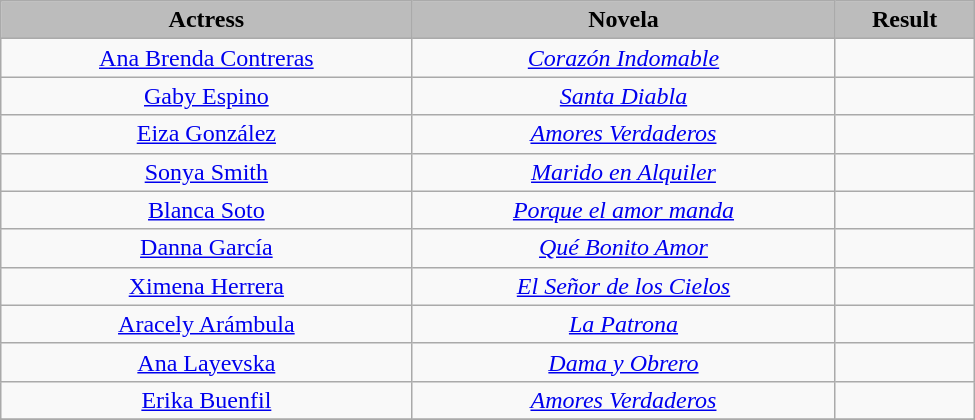<table class="wikitable" width=650px>
<tr style="text-align: center; top">
<th style="background:#bcbcbc;">Actress</th>
<th style="background:#bcbcbc;">Novela</th>
<th style="background:#bcbcbc;">Result</th>
</tr>
<tr style="text-align: center; top">
<td><a href='#'>Ana Brenda Contreras</a></td>
<td><em><a href='#'>Corazón Indomable</a></em></td>
<td></td>
</tr>
<tr style="text-align: center; top">
<td><a href='#'>Gaby Espino</a></td>
<td><em><a href='#'>Santa Diabla</a></em></td>
<td></td>
</tr>
<tr style="text-align: center; top">
<td><a href='#'>Eiza González</a></td>
<td><em><a href='#'>Amores Verdaderos</a></em></td>
<td></td>
</tr>
<tr style="text-align: center; top">
<td><a href='#'>Sonya Smith</a></td>
<td><em><a href='#'>Marido en Alquiler</a></em></td>
<td></td>
</tr>
<tr style="text-align: center; top">
<td><a href='#'>Blanca Soto</a></td>
<td><em><a href='#'>Porque el amor manda</a></em></td>
<td></td>
</tr>
<tr style="text-align: center; top">
<td><a href='#'>Danna García</a></td>
<td><em><a href='#'>Qué Bonito Amor</a></em></td>
<td></td>
</tr>
<tr style="text-align: center; top">
<td><a href='#'>Ximena Herrera</a></td>
<td><em><a href='#'>El Señor de los Cielos</a></em></td>
<td></td>
</tr>
<tr style="text-align: center; top">
<td><a href='#'>Aracely Arámbula</a></td>
<td><em><a href='#'>La Patrona</a></em></td>
<td></td>
</tr>
<tr style="text-align: center; top">
<td><a href='#'>Ana Layevska</a></td>
<td><em><a href='#'>Dama y Obrero</a></em></td>
<td></td>
</tr>
<tr style="text-align: center; top">
<td><a href='#'>Erika Buenfil</a></td>
<td><em><a href='#'>Amores Verdaderos</a></em></td>
<td></td>
</tr>
<tr style="text-align: center; top">
</tr>
</table>
